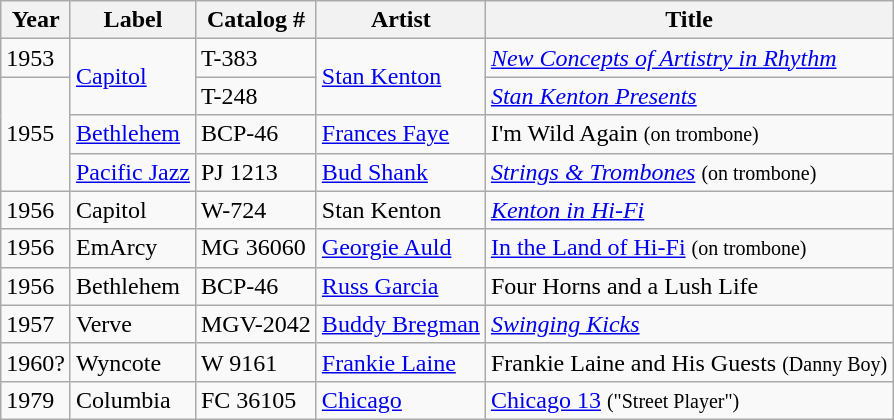<table class="wikitable sortable">
<tr>
<th>Year</th>
<th>Label</th>
<th>Catalog #</th>
<th>Artist</th>
<th>Title</th>
</tr>
<tr>
<td>1953</td>
<td rowspan="2"><a href='#'>Capitol</a></td>
<td>T-383</td>
<td rowspan="2"><a href='#'>Stan Kenton</a></td>
<td><em><a href='#'>New Concepts of Artistry in Rhythm</a></em></td>
</tr>
<tr>
<td rowspan="3">1955</td>
<td>T-248</td>
<td><em><a href='#'>Stan Kenton Presents</a></em></td>
</tr>
<tr>
<td><a href='#'>Bethlehem</a></td>
<td>BCP-46</td>
<td><a href='#'>Frances Faye</a></td>
<td>I'm Wild Again <small>(on trombone)</small></td>
</tr>
<tr>
<td><a href='#'>Pacific Jazz</a></td>
<td>PJ 1213</td>
<td><a href='#'>Bud Shank</a></td>
<td><em><a href='#'>Strings & Trombones</a></em> <small>(on trombone)</small></td>
</tr>
<tr>
<td>1956</td>
<td>Capitol</td>
<td>W-724</td>
<td>Stan Kenton</td>
<td><em><a href='#'>Kenton in Hi-Fi</a></em></td>
</tr>
<tr>
<td>1956</td>
<td>EmArcy</td>
<td>MG 36060</td>
<td><a href='#'>Georgie Auld</a></td>
<td><a href='#'>In the Land of Hi-Fi</a> <small>(on trombone)</small></td>
</tr>
<tr>
<td>1956</td>
<td>Bethlehem</td>
<td>BCP-46</td>
<td><a href='#'>Russ Garcia</a></td>
<td>Four Horns and a Lush Life</td>
</tr>
<tr>
<td>1957</td>
<td>Verve</td>
<td>MGV-2042</td>
<td><a href='#'>Buddy Bregman</a></td>
<td><em><a href='#'>Swinging Kicks</a></em></td>
</tr>
<tr>
<td>1960?</td>
<td>Wyncote</td>
<td>W 9161</td>
<td><a href='#'>Frankie Laine</a></td>
<td>Frankie Laine and His Guests <small>(Danny Boy)</small></td>
</tr>
<tr>
<td>1979</td>
<td>Columbia</td>
<td>FC 36105</td>
<td><a href='#'>Chicago</a></td>
<td><a href='#'>Chicago 13</a> <small>("Street Player")</small></td>
</tr>
</table>
